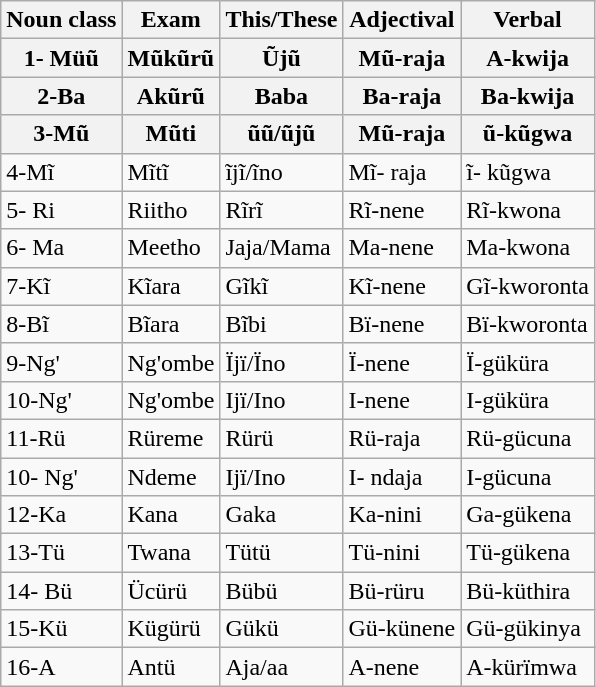<table class="wikitable">
<tr>
<th>Noun class</th>
<th>Exam</th>
<th>This/These</th>
<th>Adjectival</th>
<th>Verbal</th>
</tr>
<tr>
<th>1- <strong>Müũ<em></th>
<th>Mũkũrũ</th>
<th>Ũjũ</th>
<th>Mũ-raja</th>
<th>A-kwija</th>
</tr>
<tr>
<th>2-Ba</th>
<th>Akũrũ</th>
<th>Baba</th>
<th>Ba-raja</th>
<th>Ba-kwija</th>
</tr>
<tr>
<th>3-Mũ</th>
<th>Mũti</th>
<th>ũũ/ũjũ</th>
<th>Mũ-raja</th>
<th>ũ-kũgwa</th>
</tr>
<tr>
<td>4-Mĩ</td>
<td>Mĩtĩ</td>
<td>ĩjĩ/ĩno</td>
<td>Mĩ- raja</td>
<td>ĩ- kũgwa</td>
</tr>
<tr>
<td>5- Ri</td>
<td>Riitho</td>
<td>Rĩrĩ</td>
<td>Rĩ-nene</td>
<td>Rĩ-kwona</td>
</tr>
<tr>
<td>6- Ma</td>
<td>Meetho</td>
<td>Jaja/Mama</td>
<td>Ma-nene</td>
<td>Ma-kwona</td>
</tr>
<tr>
<td>7-Kĩ</td>
<td>Kĩara</td>
<td>Gĩkĩ</td>
<td>Kĩ-nene</td>
<td>Gĩ-kworonta</td>
</tr>
<tr>
<td>8-Bĩ</td>
<td>Bĩara</td>
<td>Bĩbi</td>
<td>Bï-nene</td>
<td>Bï-kworonta</td>
</tr>
<tr>
<td>9-Ng'</td>
<td>Ng'ombe</td>
<td>Ïjï/Ïno</td>
<td>Ï-nene</td>
<td>Ï-güküra</td>
</tr>
<tr>
<td>10-Ng'</td>
<td>Ng'ombe</td>
<td>Ijï/Ino</td>
<td>I-nene</td>
<td>I-güküra</td>
</tr>
<tr>
<td>11-Rü</td>
<td>Rüreme</td>
<td>Rürü</td>
<td>Rü-raja</td>
<td>Rü-gücuna</td>
</tr>
<tr>
<td>10- Ng'</td>
<td>Ndeme</td>
<td>Ijï/Ino</td>
<td>I- ndaja</td>
<td>I-gücuna</td>
</tr>
<tr>
<td>12-Ka</td>
<td>Kana</td>
<td>Gaka</td>
<td>Ka-nini</td>
<td>Ga-gükena</td>
</tr>
<tr>
<td>13-Tü</td>
<td>Twana</td>
<td>Tütü</td>
<td>Tü-nini</td>
<td>Tü-gükena</td>
</tr>
<tr>
<td>14- Bü</td>
<td>Ücürü</td>
<td>Bübü</td>
<td>Bü-rüru</td>
<td>Bü-küthira</td>
</tr>
<tr>
<td>15-Kü</td>
<td>Kügürü</td>
<td>Gükü</td>
<td>Gü-künene</td>
<td>Gü-gükinya</td>
</tr>
<tr>
<td>16-A</td>
<td>Antü</td>
<td>Aja/aa</td>
<td>A-nene</td>
<td>A-kürïmwa</td>
</tr>
</table>
